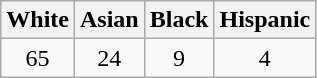<table class="wikitable" style=text-align:center>
<tr>
<th>White</th>
<th>Asian</th>
<th>Black</th>
<th>Hispanic</th>
</tr>
<tr>
<td>65</td>
<td>24</td>
<td>9</td>
<td>4</td>
</tr>
</table>
